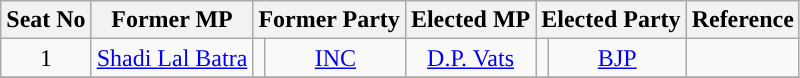<table class="wikitable">
<tr>
<th>Seat No</th>
<th>Former MP</th>
<th colspan=2>Former Party</th>
<th>Elected MP</th>
<th colspan=2>Elected Party</th>
<th>Reference</th>
</tr>
<tr style="text-align:center;">
<td>1</td>
<td><a href='#'>Shadi Lal Batra</a></td>
<td width="1px"></td>
<td><a href='#'>INC</a></td>
<td><a href='#'>D.P. Vats</a></td>
<td width="1px"></td>
<td><a href='#'>BJP</a></td>
<td></td>
</tr>
<tr>
</tr>
</table>
